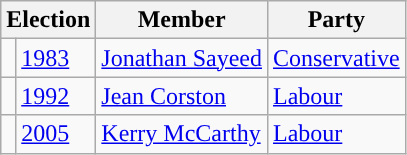<table class="wikitable">
<tr>
<th colspan="2">Election</th>
<th>Member</th>
<th>Party</th>
</tr>
<tr>
<td style="color:inherit;background-color: "></td>
<td><a href='#'>1983</a></td>
<td><a href='#'>Jonathan Sayeed</a></td>
<td><a href='#'>Conservative</a></td>
</tr>
<tr>
<td style="color:inherit;background-color: "></td>
<td><a href='#'>1992</a></td>
<td><a href='#'>Jean Corston</a></td>
<td><a href='#'>Labour</a></td>
</tr>
<tr>
<td style="color:inherit;background-color: "></td>
<td><a href='#'>2005</a></td>
<td><a href='#'>Kerry McCarthy</a></td>
<td><a href='#'>Labour</a></td>
</tr>
</table>
